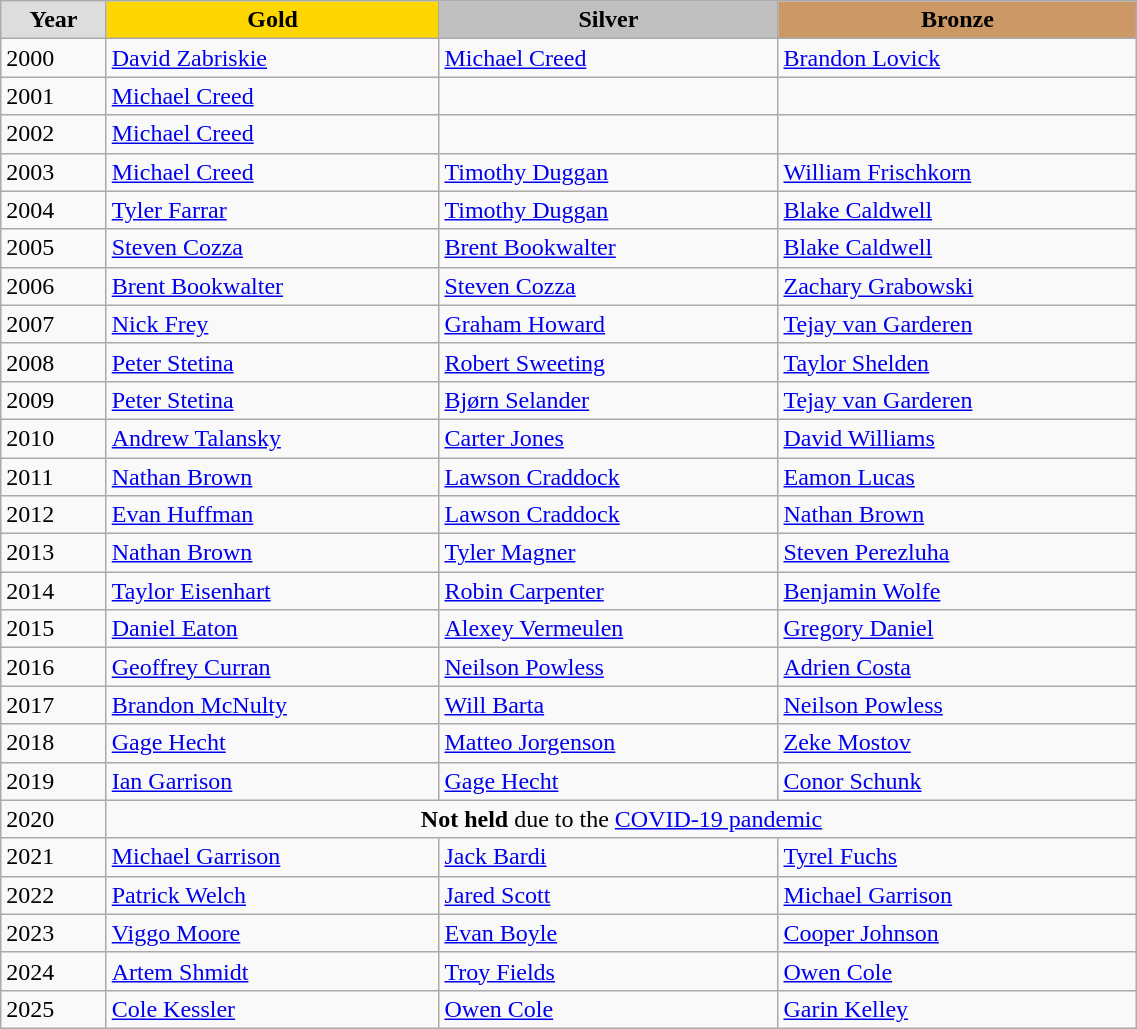<table class="wikitable" style="width: 60%; text-align:left;">
<tr>
<td style="background:#DDDDDD; font-weight:bold; text-align:center;">Year</td>
<td style="background:gold; font-weight:bold; text-align:center;">Gold</td>
<td style="background:silver; font-weight:bold; text-align:center;">Silver</td>
<td style="background:#cc9966; font-weight:bold; text-align:center;">Bronze</td>
</tr>
<tr>
<td>2000</td>
<td><a href='#'>David Zabriskie</a></td>
<td><a href='#'>Michael Creed</a></td>
<td><a href='#'>Brandon Lovick</a></td>
</tr>
<tr>
<td>2001</td>
<td><a href='#'>Michael Creed</a></td>
<td></td>
<td></td>
</tr>
<tr>
<td>2002</td>
<td><a href='#'>Michael Creed</a></td>
<td></td>
<td></td>
</tr>
<tr>
<td>2003</td>
<td><a href='#'>Michael Creed</a></td>
<td><a href='#'>Timothy Duggan</a></td>
<td><a href='#'>William Frischkorn</a></td>
</tr>
<tr>
<td>2004</td>
<td><a href='#'>Tyler Farrar</a></td>
<td><a href='#'>Timothy Duggan</a></td>
<td><a href='#'>Blake Caldwell</a></td>
</tr>
<tr>
<td>2005</td>
<td><a href='#'>Steven Cozza</a></td>
<td><a href='#'>Brent Bookwalter</a></td>
<td><a href='#'>Blake Caldwell</a></td>
</tr>
<tr>
<td>2006</td>
<td><a href='#'>Brent Bookwalter</a></td>
<td><a href='#'>Steven Cozza</a></td>
<td><a href='#'>Zachary Grabowski</a></td>
</tr>
<tr>
<td>2007</td>
<td><a href='#'>Nick Frey</a></td>
<td><a href='#'>Graham Howard</a></td>
<td><a href='#'>Tejay van Garderen</a></td>
</tr>
<tr>
<td>2008</td>
<td><a href='#'>Peter Stetina</a></td>
<td><a href='#'>Robert Sweeting</a></td>
<td><a href='#'>Taylor Shelden</a></td>
</tr>
<tr>
<td>2009</td>
<td><a href='#'>Peter Stetina</a></td>
<td><a href='#'>Bjørn Selander</a></td>
<td><a href='#'>Tejay van Garderen</a></td>
</tr>
<tr>
<td>2010</td>
<td><a href='#'>Andrew Talansky</a></td>
<td><a href='#'>Carter Jones</a></td>
<td><a href='#'>David Williams</a></td>
</tr>
<tr>
<td>2011</td>
<td><a href='#'>Nathan Brown</a></td>
<td><a href='#'>Lawson Craddock</a></td>
<td><a href='#'>Eamon Lucas</a></td>
</tr>
<tr>
<td>2012</td>
<td><a href='#'>Evan Huffman</a></td>
<td><a href='#'>Lawson Craddock</a></td>
<td><a href='#'>Nathan Brown</a></td>
</tr>
<tr>
<td>2013</td>
<td><a href='#'>Nathan Brown</a></td>
<td><a href='#'>Tyler Magner</a></td>
<td><a href='#'>Steven Perezluha</a></td>
</tr>
<tr>
<td>2014</td>
<td><a href='#'>Taylor Eisenhart</a></td>
<td><a href='#'>Robin Carpenter</a></td>
<td><a href='#'>Benjamin Wolfe</a></td>
</tr>
<tr>
<td>2015</td>
<td><a href='#'>Daniel Eaton</a></td>
<td><a href='#'>Alexey Vermeulen</a></td>
<td><a href='#'>Gregory Daniel</a></td>
</tr>
<tr>
<td>2016</td>
<td><a href='#'>Geoffrey Curran</a></td>
<td><a href='#'>Neilson Powless</a></td>
<td><a href='#'>Adrien Costa</a></td>
</tr>
<tr>
<td>2017</td>
<td><a href='#'>Brandon McNulty</a></td>
<td><a href='#'>Will Barta</a></td>
<td><a href='#'>Neilson Powless</a></td>
</tr>
<tr>
<td>2018</td>
<td><a href='#'>Gage Hecht</a></td>
<td><a href='#'>Matteo Jorgenson</a></td>
<td><a href='#'>Zeke Mostov</a></td>
</tr>
<tr>
<td>2019</td>
<td><a href='#'>Ian Garrison</a></td>
<td><a href='#'>Gage Hecht</a></td>
<td><a href='#'>Conor Schunk</a></td>
</tr>
<tr>
<td>2020</td>
<td align=center colspan=3><strong>Not held</strong> due to the <a href='#'>COVID-19 pandemic</a></td>
</tr>
<tr>
<td>2021</td>
<td><a href='#'>Michael Garrison</a></td>
<td><a href='#'>Jack Bardi</a></td>
<td><a href='#'>Tyrel Fuchs</a></td>
</tr>
<tr>
<td>2022</td>
<td><a href='#'>Patrick Welch</a></td>
<td><a href='#'>Jared Scott</a></td>
<td><a href='#'>Michael Garrison</a></td>
</tr>
<tr>
<td>2023</td>
<td><a href='#'>Viggo Moore</a></td>
<td><a href='#'>Evan Boyle</a></td>
<td><a href='#'>Cooper Johnson</a></td>
</tr>
<tr>
<td>2024</td>
<td><a href='#'>Artem Shmidt</a></td>
<td><a href='#'>Troy Fields</a></td>
<td><a href='#'>Owen Cole</a></td>
</tr>
<tr>
<td>2025</td>
<td><a href='#'>Cole Kessler</a></td>
<td><a href='#'>Owen Cole</a></td>
<td><a href='#'>Garin Kelley</a></td>
</tr>
</table>
